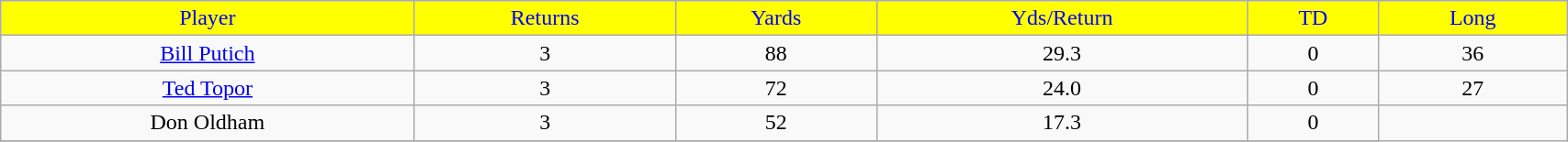<table class="wikitable" width="90%">
<tr align="center" style="background:yellow;color:blue;">
<td>Player</td>
<td>Returns</td>
<td>Yards</td>
<td>Yds/Return</td>
<td>TD</td>
<td>Long</td>
</tr>
<tr align="center" bgcolor="">
<td><a href='#'>Bill Putich</a></td>
<td>3</td>
<td>88</td>
<td>29.3</td>
<td>0</td>
<td>36</td>
</tr>
<tr align="center" bgcolor="">
<td><a href='#'>Ted Topor</a></td>
<td>3</td>
<td>72</td>
<td>24.0</td>
<td>0</td>
<td>27</td>
</tr>
<tr align="center" bgcolor="">
<td>Don Oldham</td>
<td>3</td>
<td>52</td>
<td>17.3</td>
<td>0</td>
</tr>
<tr>
</tr>
</table>
